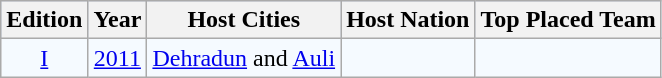<table class=wikitable>
<tr style="text-align:center; background:#c1d8ff;">
<th>Edition</th>
<th>Year</th>
<th>Host Cities</th>
<th>Host Nation</th>
<th>Top Placed Team</th>
</tr>
<tr style="text-align:center; background:#f5faff;">
<td><a href='#'>I</a></td>
<td><a href='#'>2011</a></td>
<td align=left><a href='#'>Dehradun</a> and <a href='#'>Auli</a></td>
<td align=left></td>
<td></td>
</tr>
</table>
